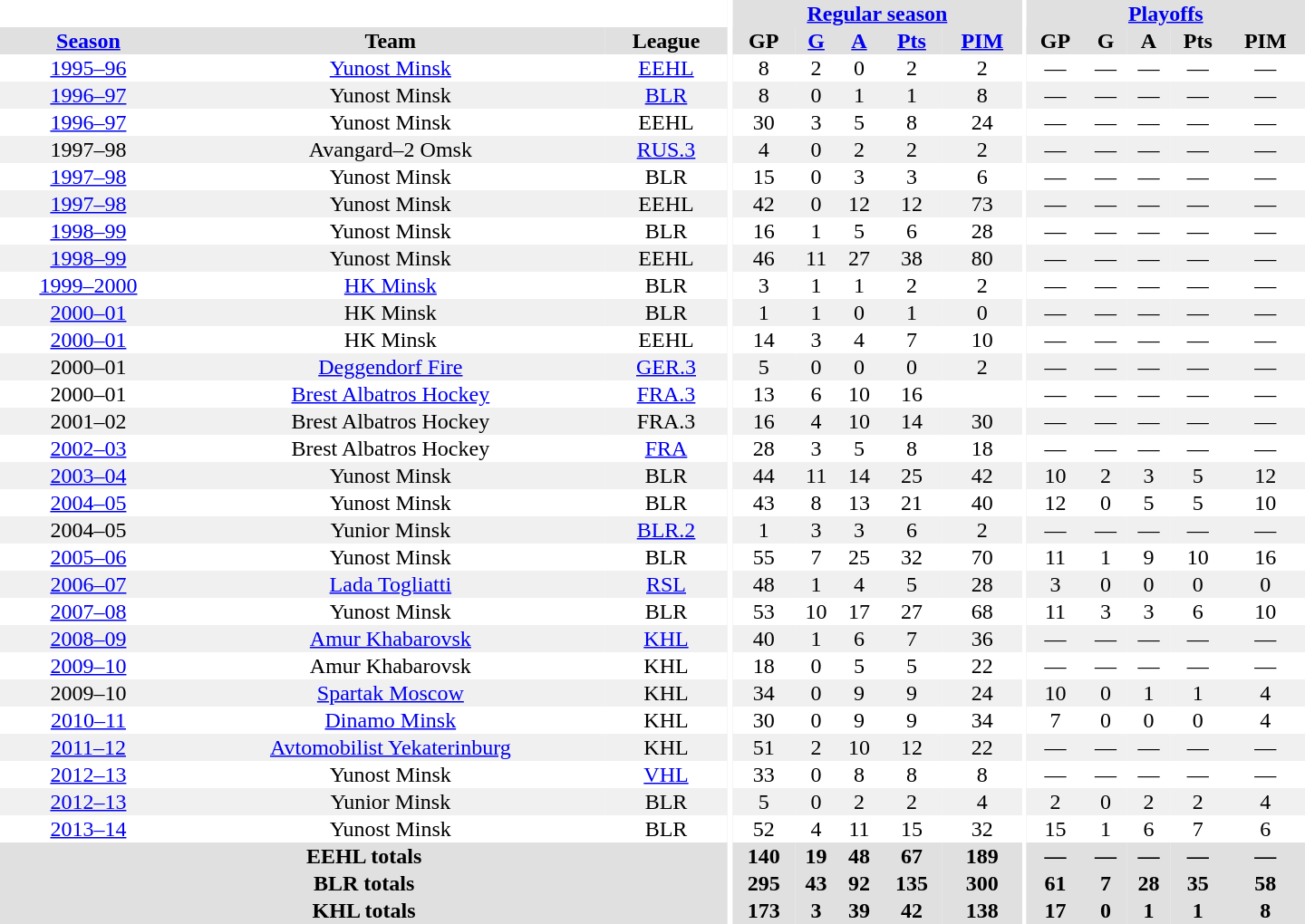<table border="0" cellpadding="1" cellspacing="0" style="text-align:center; width:60em">
<tr bgcolor="#e0e0e0">
<th colspan="3" bgcolor="#ffffff"></th>
<th rowspan="99" bgcolor="#ffffff"></th>
<th colspan="5"><a href='#'>Regular season</a></th>
<th rowspan="99" bgcolor="#ffffff"></th>
<th colspan="5"><a href='#'>Playoffs</a></th>
</tr>
<tr bgcolor="#e0e0e0">
<th><a href='#'>Season</a></th>
<th>Team</th>
<th>League</th>
<th>GP</th>
<th><a href='#'>G</a></th>
<th><a href='#'>A</a></th>
<th><a href='#'>Pts</a></th>
<th><a href='#'>PIM</a></th>
<th>GP</th>
<th>G</th>
<th>A</th>
<th>Pts</th>
<th>PIM</th>
</tr>
<tr>
<td><a href='#'>1995–96</a></td>
<td><a href='#'>Yunost Minsk</a></td>
<td><a href='#'>EEHL</a></td>
<td>8</td>
<td>2</td>
<td>0</td>
<td>2</td>
<td>2</td>
<td>—</td>
<td>—</td>
<td>—</td>
<td>—</td>
<td>—</td>
</tr>
<tr bgcolor="#f0f0f0">
<td><a href='#'>1996–97</a></td>
<td>Yunost Minsk</td>
<td><a href='#'>BLR</a></td>
<td>8</td>
<td>0</td>
<td>1</td>
<td>1</td>
<td>8</td>
<td>—</td>
<td>—</td>
<td>—</td>
<td>—</td>
<td>—</td>
</tr>
<tr>
<td><a href='#'>1996–97</a></td>
<td>Yunost Minsk</td>
<td>EEHL</td>
<td>30</td>
<td>3</td>
<td>5</td>
<td>8</td>
<td>24</td>
<td>—</td>
<td>—</td>
<td>—</td>
<td>—</td>
<td>—</td>
</tr>
<tr bgcolor="#f0f0f0">
<td>1997–98</td>
<td>Avangard–2 Omsk</td>
<td><a href='#'>RUS.3</a></td>
<td>4</td>
<td>0</td>
<td>2</td>
<td>2</td>
<td>2</td>
<td>—</td>
<td>—</td>
<td>—</td>
<td>—</td>
<td>—</td>
</tr>
<tr>
<td><a href='#'>1997–98</a></td>
<td>Yunost Minsk</td>
<td>BLR</td>
<td>15</td>
<td>0</td>
<td>3</td>
<td>3</td>
<td>6</td>
<td>—</td>
<td>—</td>
<td>—</td>
<td>—</td>
<td>—</td>
</tr>
<tr bgcolor="#f0f0f0">
<td><a href='#'>1997–98</a></td>
<td>Yunost Minsk</td>
<td>EEHL</td>
<td>42</td>
<td>0</td>
<td>12</td>
<td>12</td>
<td>73</td>
<td>—</td>
<td>—</td>
<td>—</td>
<td>—</td>
<td>—</td>
</tr>
<tr>
<td><a href='#'>1998–99</a></td>
<td>Yunost Minsk</td>
<td>BLR</td>
<td>16</td>
<td>1</td>
<td>5</td>
<td>6</td>
<td>28</td>
<td>—</td>
<td>—</td>
<td>—</td>
<td>—</td>
<td>—</td>
</tr>
<tr bgcolor="#f0f0f0">
<td><a href='#'>1998–99</a></td>
<td>Yunost Minsk</td>
<td>EEHL</td>
<td>46</td>
<td>11</td>
<td>27</td>
<td>38</td>
<td>80</td>
<td>—</td>
<td>—</td>
<td>—</td>
<td>—</td>
<td>—</td>
</tr>
<tr>
<td><a href='#'>1999–2000</a></td>
<td><a href='#'>HK Minsk</a></td>
<td>BLR</td>
<td>3</td>
<td>1</td>
<td>1</td>
<td>2</td>
<td>2</td>
<td>—</td>
<td>—</td>
<td>—</td>
<td>—</td>
<td>—</td>
</tr>
<tr bgcolor="#f0f0f0">
<td><a href='#'>2000–01</a></td>
<td>HK Minsk</td>
<td>BLR</td>
<td>1</td>
<td>1</td>
<td>0</td>
<td>1</td>
<td>0</td>
<td>—</td>
<td>—</td>
<td>—</td>
<td>—</td>
<td>—</td>
</tr>
<tr>
<td><a href='#'>2000–01</a></td>
<td>HK Minsk</td>
<td>EEHL</td>
<td>14</td>
<td>3</td>
<td>4</td>
<td>7</td>
<td>10</td>
<td>—</td>
<td>—</td>
<td>—</td>
<td>—</td>
<td>—</td>
</tr>
<tr bgcolor="#f0f0f0">
<td>2000–01</td>
<td><a href='#'>Deggendorf Fire</a></td>
<td><a href='#'>GER.3</a></td>
<td>5</td>
<td>0</td>
<td>0</td>
<td>0</td>
<td>2</td>
<td>—</td>
<td>—</td>
<td>—</td>
<td>—</td>
<td>—</td>
</tr>
<tr>
<td>2000–01</td>
<td><a href='#'>Brest Albatros Hockey</a></td>
<td><a href='#'>FRA.3</a></td>
<td>13</td>
<td>6</td>
<td>10</td>
<td>16</td>
<td></td>
<td>—</td>
<td>—</td>
<td>—</td>
<td>—</td>
<td>—</td>
</tr>
<tr bgcolor="#f0f0f0">
<td>2001–02</td>
<td>Brest Albatros Hockey</td>
<td>FRA.3</td>
<td>16</td>
<td>4</td>
<td>10</td>
<td>14</td>
<td>30</td>
<td>—</td>
<td>—</td>
<td>—</td>
<td>—</td>
<td>—</td>
</tr>
<tr>
<td><a href='#'>2002–03</a></td>
<td>Brest Albatros Hockey</td>
<td><a href='#'>FRA</a></td>
<td>28</td>
<td>3</td>
<td>5</td>
<td>8</td>
<td>18</td>
<td>—</td>
<td>—</td>
<td>—</td>
<td>—</td>
<td>—</td>
</tr>
<tr bgcolor="#f0f0f0">
<td><a href='#'>2003–04</a></td>
<td>Yunost Minsk</td>
<td>BLR</td>
<td>44</td>
<td>11</td>
<td>14</td>
<td>25</td>
<td>42</td>
<td>10</td>
<td>2</td>
<td>3</td>
<td>5</td>
<td>12</td>
</tr>
<tr>
<td><a href='#'>2004–05</a></td>
<td>Yunost Minsk</td>
<td>BLR</td>
<td>43</td>
<td>8</td>
<td>13</td>
<td>21</td>
<td>40</td>
<td>12</td>
<td>0</td>
<td>5</td>
<td>5</td>
<td>10</td>
</tr>
<tr bgcolor="#f0f0f0">
<td>2004–05</td>
<td>Yunior Minsk</td>
<td><a href='#'>BLR.2</a></td>
<td>1</td>
<td>3</td>
<td>3</td>
<td>6</td>
<td>2</td>
<td>—</td>
<td>—</td>
<td>—</td>
<td>—</td>
<td>—</td>
</tr>
<tr>
<td><a href='#'>2005–06</a></td>
<td>Yunost Minsk</td>
<td>BLR</td>
<td>55</td>
<td>7</td>
<td>25</td>
<td>32</td>
<td>70</td>
<td>11</td>
<td>1</td>
<td>9</td>
<td>10</td>
<td>16</td>
</tr>
<tr bgcolor="#f0f0f0">
<td><a href='#'>2006–07</a></td>
<td><a href='#'>Lada Togliatti</a></td>
<td><a href='#'>RSL</a></td>
<td>48</td>
<td>1</td>
<td>4</td>
<td>5</td>
<td>28</td>
<td>3</td>
<td>0</td>
<td>0</td>
<td>0</td>
<td>0</td>
</tr>
<tr>
<td><a href='#'>2007–08</a></td>
<td>Yunost Minsk</td>
<td>BLR</td>
<td>53</td>
<td>10</td>
<td>17</td>
<td>27</td>
<td>68</td>
<td>11</td>
<td>3</td>
<td>3</td>
<td>6</td>
<td>10</td>
</tr>
<tr bgcolor="#f0f0f0">
<td><a href='#'>2008–09</a></td>
<td><a href='#'>Amur Khabarovsk</a></td>
<td><a href='#'>KHL</a></td>
<td>40</td>
<td>1</td>
<td>6</td>
<td>7</td>
<td>36</td>
<td>—</td>
<td>—</td>
<td>—</td>
<td>—</td>
<td>—</td>
</tr>
<tr>
<td><a href='#'>2009–10</a></td>
<td>Amur Khabarovsk</td>
<td>KHL</td>
<td>18</td>
<td>0</td>
<td>5</td>
<td>5</td>
<td>22</td>
<td>—</td>
<td>—</td>
<td>—</td>
<td>—</td>
<td>—</td>
</tr>
<tr bgcolor="#f0f0f0">
<td>2009–10</td>
<td><a href='#'>Spartak Moscow</a></td>
<td>KHL</td>
<td>34</td>
<td>0</td>
<td>9</td>
<td>9</td>
<td>24</td>
<td>10</td>
<td>0</td>
<td>1</td>
<td>1</td>
<td>4</td>
</tr>
<tr>
<td><a href='#'>2010–11</a></td>
<td><a href='#'>Dinamo Minsk</a></td>
<td>KHL</td>
<td>30</td>
<td>0</td>
<td>9</td>
<td>9</td>
<td>34</td>
<td>7</td>
<td>0</td>
<td>0</td>
<td>0</td>
<td>4</td>
</tr>
<tr bgcolor="#f0f0f0">
<td><a href='#'>2011–12</a></td>
<td><a href='#'>Avtomobilist Yekaterinburg</a></td>
<td>KHL</td>
<td>51</td>
<td>2</td>
<td>10</td>
<td>12</td>
<td>22</td>
<td>—</td>
<td>—</td>
<td>—</td>
<td>—</td>
<td>—</td>
</tr>
<tr>
<td><a href='#'>2012–13</a></td>
<td>Yunost Minsk</td>
<td><a href='#'>VHL</a></td>
<td>33</td>
<td>0</td>
<td>8</td>
<td>8</td>
<td>8</td>
<td>—</td>
<td>—</td>
<td>—</td>
<td>—</td>
<td>—</td>
</tr>
<tr bgcolor="#f0f0f0">
<td><a href='#'>2012–13</a></td>
<td>Yunior Minsk</td>
<td>BLR</td>
<td>5</td>
<td>0</td>
<td>2</td>
<td>2</td>
<td>4</td>
<td>2</td>
<td>0</td>
<td>2</td>
<td>2</td>
<td>4</td>
</tr>
<tr>
<td><a href='#'>2013–14</a></td>
<td>Yunost Minsk</td>
<td>BLR</td>
<td>52</td>
<td>4</td>
<td>11</td>
<td>15</td>
<td>32</td>
<td>15</td>
<td>1</td>
<td>6</td>
<td>7</td>
<td>6</td>
</tr>
<tr bgcolor="#e0e0e0">
<th colspan="3">EEHL totals</th>
<th>140</th>
<th>19</th>
<th>48</th>
<th>67</th>
<th>189</th>
<th>—</th>
<th>—</th>
<th>—</th>
<th>—</th>
<th>—</th>
</tr>
<tr bgcolor="#e0e0e0">
<th colspan="3">BLR totals</th>
<th>295</th>
<th>43</th>
<th>92</th>
<th>135</th>
<th>300</th>
<th>61</th>
<th>7</th>
<th>28</th>
<th>35</th>
<th>58</th>
</tr>
<tr bgcolor="#e0e0e0">
<th colspan="3">KHL totals</th>
<th>173</th>
<th>3</th>
<th>39</th>
<th>42</th>
<th>138</th>
<th>17</th>
<th>0</th>
<th>1</th>
<th>1</th>
<th>8</th>
</tr>
</table>
